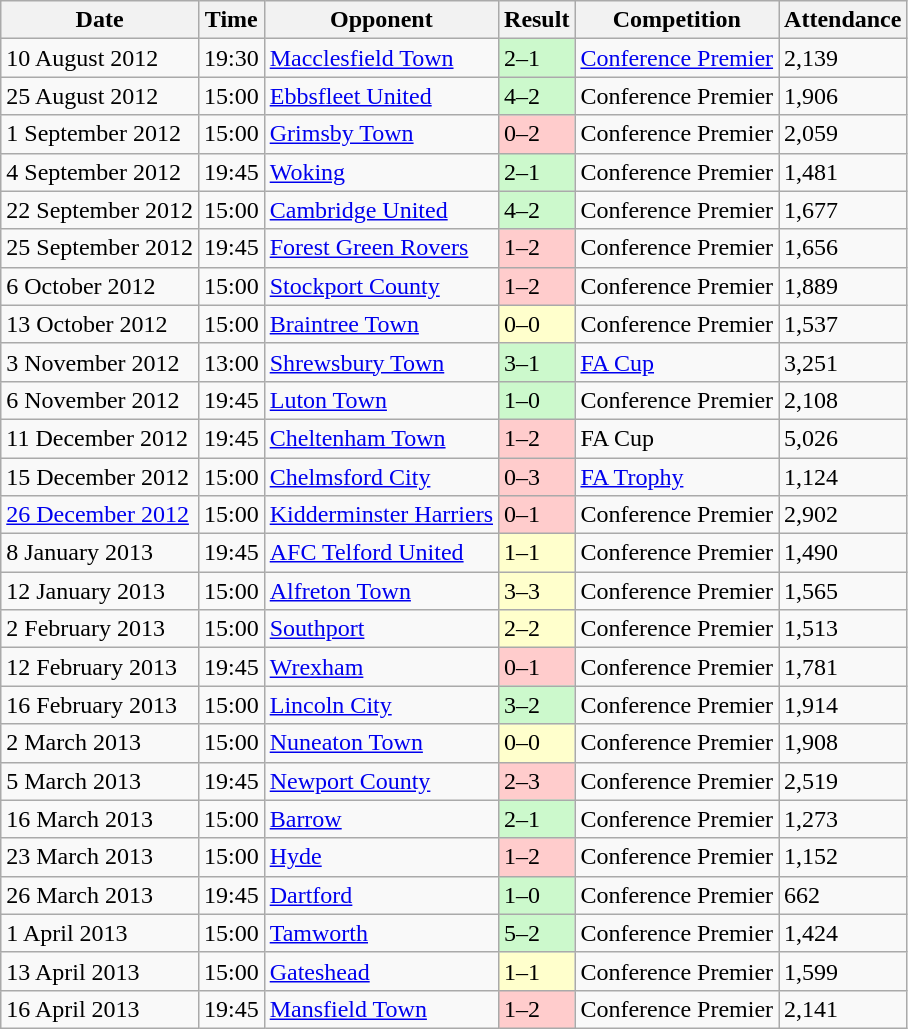<table class="wikitable sortable defaultcenter col1left col3left col5left">
<tr>
<th>Date</th>
<th>Time</th>
<th>Opponent</th>
<th>Result</th>
<th>Competition</th>
<th>Attendance</th>
</tr>
<tr>
<td>10 August 2012</td>
<td>19:30</td>
<td><a href='#'>Macclesfield Town</a></td>
<td style="background-color:#ccf9cc">2–1</td>
<td><a href='#'>Conference Premier</a></td>
<td data-sort-value="2139">2,139 </td>
</tr>
<tr>
<td>25 August 2012</td>
<td>15:00</td>
<td><a href='#'>Ebbsfleet United</a></td>
<td style="background-color:#ccf9cc">4–2</td>
<td>Conference Premier</td>
<td data-sort-value="1906">1,906 </td>
</tr>
<tr>
<td>1 September 2012</td>
<td>15:00</td>
<td><a href='#'>Grimsby Town</a></td>
<td style="background-color:#fcc">0–2</td>
<td>Conference Premier</td>
<td data-sort-value="2059">2,059 </td>
</tr>
<tr>
<td>4 September 2012</td>
<td>19:45</td>
<td><a href='#'>Woking</a></td>
<td style="background-color:#ccf9cc">2–1</td>
<td>Conference Premier</td>
<td data-sort-value="1481">1,481 </td>
</tr>
<tr>
<td>22 September 2012</td>
<td>15:00</td>
<td><a href='#'>Cambridge United</a></td>
<td style="background-color:#ccf9cc">4–2</td>
<td>Conference Premier</td>
<td data-sort-value="1677">1,677 </td>
</tr>
<tr>
<td>25 September 2012</td>
<td>19:45</td>
<td><a href='#'>Forest Green Rovers</a></td>
<td style="background-color:#fcc">1–2</td>
<td>Conference Premier</td>
<td data-sort-value="1656">1,656 </td>
</tr>
<tr>
<td>6 October 2012</td>
<td>15:00</td>
<td><a href='#'>Stockport County</a></td>
<td style="background-color:#fcc">1–2</td>
<td>Conference Premier</td>
<td data-sort-value="1889">1,889 </td>
</tr>
<tr>
<td>13 October 2012</td>
<td>15:00</td>
<td><a href='#'>Braintree Town</a></td>
<td style="background-color:#ffc">0–0</td>
<td>Conference Premier</td>
<td data-sort-value="1537">1,537 </td>
</tr>
<tr>
<td>3 November 2012</td>
<td>13:00</td>
<td><a href='#'>Shrewsbury Town</a></td>
<td style="background-color:#ccf9cc">3–1</td>
<td><a href='#'>FA Cup</a></td>
<td data-sort-value="3251">3,251 </td>
</tr>
<tr>
<td>6 November 2012</td>
<td>19:45</td>
<td><a href='#'>Luton Town</a></td>
<td style="background-color:#ccf9cc">1–0</td>
<td>Conference Premier</td>
<td data-sort-value="2108">2,108 </td>
</tr>
<tr>
<td>11 December 2012</td>
<td>19:45</td>
<td><a href='#'>Cheltenham Town</a></td>
<td style="background-color:#fcc">1–2</td>
<td>FA Cup</td>
<td data-sort-value="5026">5,026 </td>
</tr>
<tr>
<td>15 December 2012</td>
<td>15:00</td>
<td><a href='#'>Chelmsford City</a></td>
<td style="background-color:#fcc">0–3</td>
<td><a href='#'>FA Trophy</a></td>
<td data-sort-value="1,124">1,124 </td>
</tr>
<tr>
<td><a href='#'>26 December 2012</a></td>
<td>15:00</td>
<td><a href='#'>Kidderminster Harriers</a></td>
<td style="background-color:#fcc">0–1</td>
<td>Conference Premier</td>
<td data-sort-value="2902">2,902 </td>
</tr>
<tr>
<td>8 January 2013</td>
<td>19:45</td>
<td><a href='#'>AFC Telford United</a></td>
<td style="background-color:#ffc">1–1</td>
<td>Conference Premier</td>
<td data-sort-value="1490">1,490 </td>
</tr>
<tr>
<td>12 January 2013</td>
<td>15:00</td>
<td><a href='#'>Alfreton Town</a></td>
<td style="background-color:#ffc">3–3</td>
<td>Conference Premier</td>
<td data-sort-value="1565">1,565 </td>
</tr>
<tr>
<td>2 February 2013</td>
<td>15:00</td>
<td><a href='#'>Southport</a></td>
<td style="background-color:#ffc">2–2</td>
<td>Conference Premier</td>
<td data-sort-value="1513">1,513 </td>
</tr>
<tr>
<td>12 February 2013</td>
<td>19:45</td>
<td><a href='#'>Wrexham</a></td>
<td style="background-color:#fcc">0–1</td>
<td>Conference Premier</td>
<td data-sort-value="1781">1,781 </td>
</tr>
<tr>
<td>16 February 2013</td>
<td>15:00</td>
<td><a href='#'>Lincoln City</a></td>
<td style="background-color:#ccf9cc">3–2</td>
<td>Conference Premier</td>
<td data-sort-value="1914">1,914 </td>
</tr>
<tr>
<td>2 March 2013</td>
<td>15:00</td>
<td><a href='#'>Nuneaton Town</a></td>
<td style="background-color:#ffc">0–0</td>
<td>Conference Premier</td>
<td data-sort-value="1908">1,908 </td>
</tr>
<tr>
<td>5 March 2013</td>
<td>19:45</td>
<td><a href='#'>Newport County</a></td>
<td style="background-color:#fcc">2–3</td>
<td>Conference Premier</td>
<td data-sort-value="2519">2,519 </td>
</tr>
<tr>
<td>16 March 2013</td>
<td>15:00</td>
<td><a href='#'>Barrow</a></td>
<td style="background-color:#ccf9cc">2–1</td>
<td>Conference Premier</td>
<td data-sort-value="1273">1,273 </td>
</tr>
<tr>
<td>23 March 2013</td>
<td>15:00</td>
<td><a href='#'>Hyde</a></td>
<td style="background-color:#fcc">1–2</td>
<td>Conference Premier</td>
<td data-sort-value="1152">1,152 </td>
</tr>
<tr>
<td>26 March 2013</td>
<td>19:45</td>
<td><a href='#'>Dartford</a></td>
<td style="background-color:#ccf9cc">1–0</td>
<td>Conference Premier</td>
<td data-sort-value="662">662 </td>
</tr>
<tr>
<td>1 April 2013</td>
<td>15:00</td>
<td><a href='#'>Tamworth</a></td>
<td style="background-color:#ccf9cc">5–2</td>
<td>Conference Premier</td>
<td data-sort-value="1424">1,424 </td>
</tr>
<tr>
<td>13 April 2013</td>
<td>15:00</td>
<td><a href='#'>Gateshead</a></td>
<td style="background-color:#ffc">1–1</td>
<td>Conference Premier</td>
<td data-sort-value="1599">1,599 </td>
</tr>
<tr>
<td>16 April 2013</td>
<td>19:45</td>
<td><a href='#'>Mansfield Town</a></td>
<td style="background-color:#fcc">1–2</td>
<td>Conference Premier</td>
<td data-sort-value="2141">2,141 </td>
</tr>
</table>
